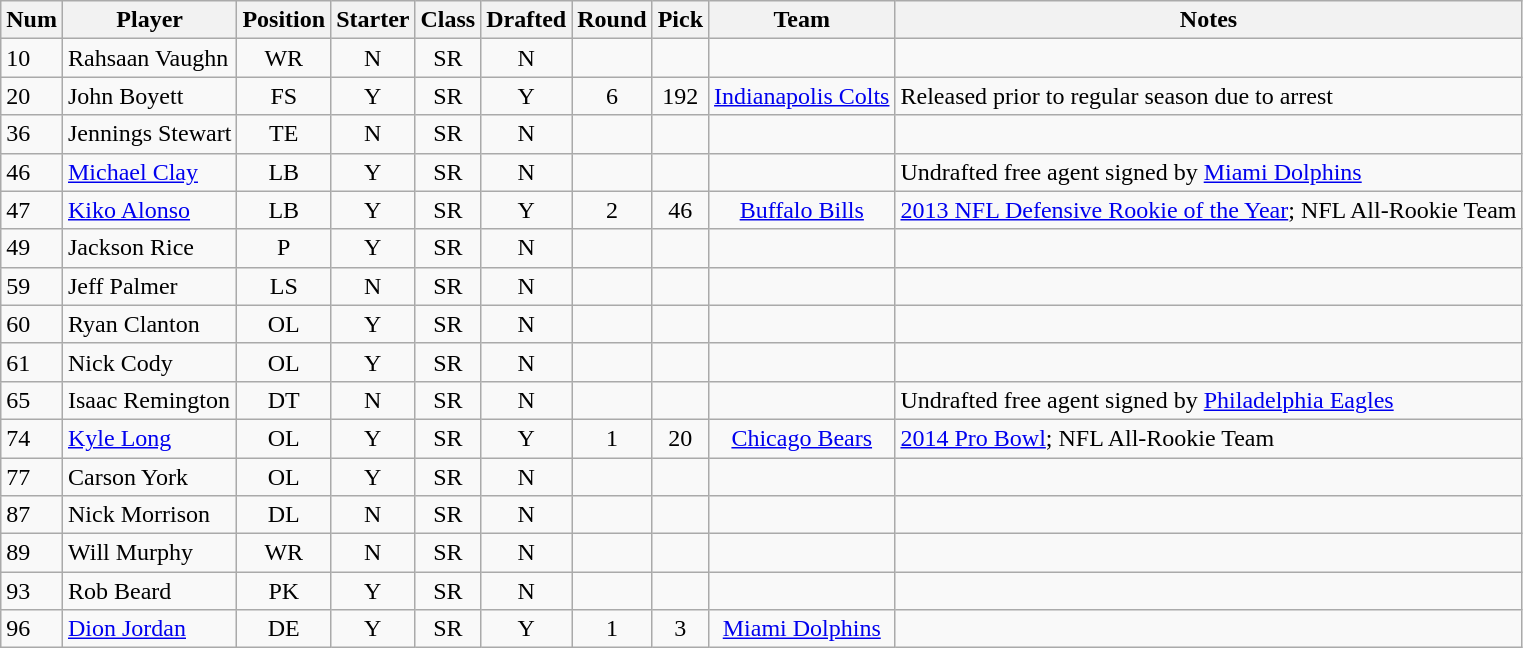<table class="wikitable sortable">
<tr>
<th>Num</th>
<th>Player</th>
<th>Position</th>
<th>Starter</th>
<th>Class</th>
<th>Drafted</th>
<th>Round</th>
<th>Pick</th>
<th>Team</th>
<th>Notes</th>
</tr>
<tr>
<td>10</td>
<td>Rahsaan Vaughn</td>
<td align=center>WR</td>
<td align=center>N</td>
<td align=center>SR</td>
<td align=center>N</td>
<td align=center></td>
<td align=center></td>
<td align=center></td>
<td></td>
</tr>
<tr>
<td>20</td>
<td>John Boyett</td>
<td align=center>FS</td>
<td align=center>Y</td>
<td align=center>SR</td>
<td align=center>Y</td>
<td align=center>6</td>
<td align=center>192</td>
<td align=center><a href='#'>Indianapolis Colts</a></td>
<td>Released prior to regular season due to arrest</td>
</tr>
<tr>
<td>36</td>
<td>Jennings Stewart</td>
<td align=center>TE</td>
<td align=center>N</td>
<td align=center>SR</td>
<td align=center>N</td>
<td align=center></td>
<td align=center></td>
<td align=center></td>
<td></td>
</tr>
<tr>
<td>46</td>
<td><a href='#'>Michael Clay</a></td>
<td align=center>LB</td>
<td align=center>Y</td>
<td align=center>SR</td>
<td align=center>N</td>
<td align=center></td>
<td align=center></td>
<td align=center></td>
<td>Undrafted free agent signed by <a href='#'>Miami Dolphins</a></td>
</tr>
<tr>
<td>47</td>
<td><a href='#'>Kiko Alonso</a></td>
<td align=center>LB</td>
<td align=center>Y</td>
<td align=center>SR</td>
<td align=center>Y</td>
<td align=center>2</td>
<td align=center>46</td>
<td align=center><a href='#'>Buffalo Bills</a></td>
<td><a href='#'>2013 NFL Defensive Rookie of the Year</a>; NFL All-Rookie Team</td>
</tr>
<tr>
<td>49</td>
<td>Jackson Rice</td>
<td align=center>P</td>
<td align=center>Y</td>
<td align=center>SR</td>
<td align=center>N</td>
<td align=center></td>
<td align=center></td>
<td align=center></td>
<td></td>
</tr>
<tr>
<td>59</td>
<td>Jeff Palmer</td>
<td align=center>LS</td>
<td align=center>N</td>
<td align=center>SR</td>
<td align=center>N</td>
<td align=center></td>
<td align=center></td>
<td align=center></td>
<td></td>
</tr>
<tr>
<td>60</td>
<td>Ryan Clanton</td>
<td align=center>OL</td>
<td align=center>Y</td>
<td align=center>SR</td>
<td align=center>N</td>
<td align=center></td>
<td align=center></td>
<td align=center></td>
<td></td>
</tr>
<tr>
<td>61</td>
<td>Nick Cody</td>
<td align=center>OL</td>
<td align=center>Y</td>
<td align=center>SR</td>
<td align=center>N</td>
<td align=center></td>
<td align=center></td>
<td align=center></td>
<td></td>
</tr>
<tr>
<td>65</td>
<td>Isaac Remington</td>
<td align=center>DT</td>
<td align=center>N</td>
<td align=center>SR</td>
<td align=center>N</td>
<td align=center></td>
<td align=center></td>
<td align=center></td>
<td>Undrafted free agent signed by <a href='#'>Philadelphia Eagles</a></td>
</tr>
<tr>
<td>74</td>
<td><a href='#'>Kyle Long</a></td>
<td align=center>OL</td>
<td align=center>Y</td>
<td align=center>SR</td>
<td align=center>Y</td>
<td align=center>1</td>
<td align=center>20</td>
<td align=center><a href='#'>Chicago Bears</a></td>
<td><a href='#'>2014 Pro Bowl</a>; NFL All-Rookie Team</td>
</tr>
<tr>
<td>77</td>
<td>Carson York</td>
<td align=center>OL</td>
<td align=center>Y</td>
<td align=center>SR</td>
<td align=center>N</td>
<td align=center></td>
<td align=center></td>
<td align=center></td>
<td></td>
</tr>
<tr>
<td>87</td>
<td>Nick Morrison</td>
<td align=center>DL</td>
<td align=center>N</td>
<td align=center>SR</td>
<td align=center>N</td>
<td align=center></td>
<td align=center></td>
<td align=center></td>
<td></td>
</tr>
<tr>
<td>89</td>
<td>Will Murphy</td>
<td align=center>WR</td>
<td align=center>N</td>
<td align=center>SR</td>
<td align=center>N</td>
<td align=center></td>
<td align=center></td>
<td align=center></td>
<td></td>
</tr>
<tr>
<td>93</td>
<td>Rob Beard</td>
<td align=center>PK</td>
<td align=center>Y</td>
<td align=center>SR</td>
<td align=center>N</td>
<td align=center></td>
<td align=center></td>
<td align=center></td>
<td></td>
</tr>
<tr>
<td>96</td>
<td><a href='#'>Dion Jordan</a></td>
<td align=center>DE</td>
<td align=center>Y</td>
<td align=center>SR</td>
<td align=center>Y</td>
<td align=center>1</td>
<td align=center>3</td>
<td align=center><a href='#'>Miami Dolphins</a></td>
<td></td>
</tr>
</table>
